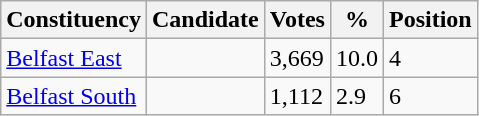<table class="wikitable sortable">
<tr>
<th>Constituency</th>
<th>Candidate</th>
<th>Votes</th>
<th>%</th>
<th>Position</th>
</tr>
<tr>
<td><a href='#'>Belfast East</a></td>
<td></td>
<td>3,669</td>
<td>10.0</td>
<td>4</td>
</tr>
<tr>
<td><a href='#'>Belfast South</a></td>
<td></td>
<td>1,112</td>
<td>2.9</td>
<td>6</td>
</tr>
</table>
